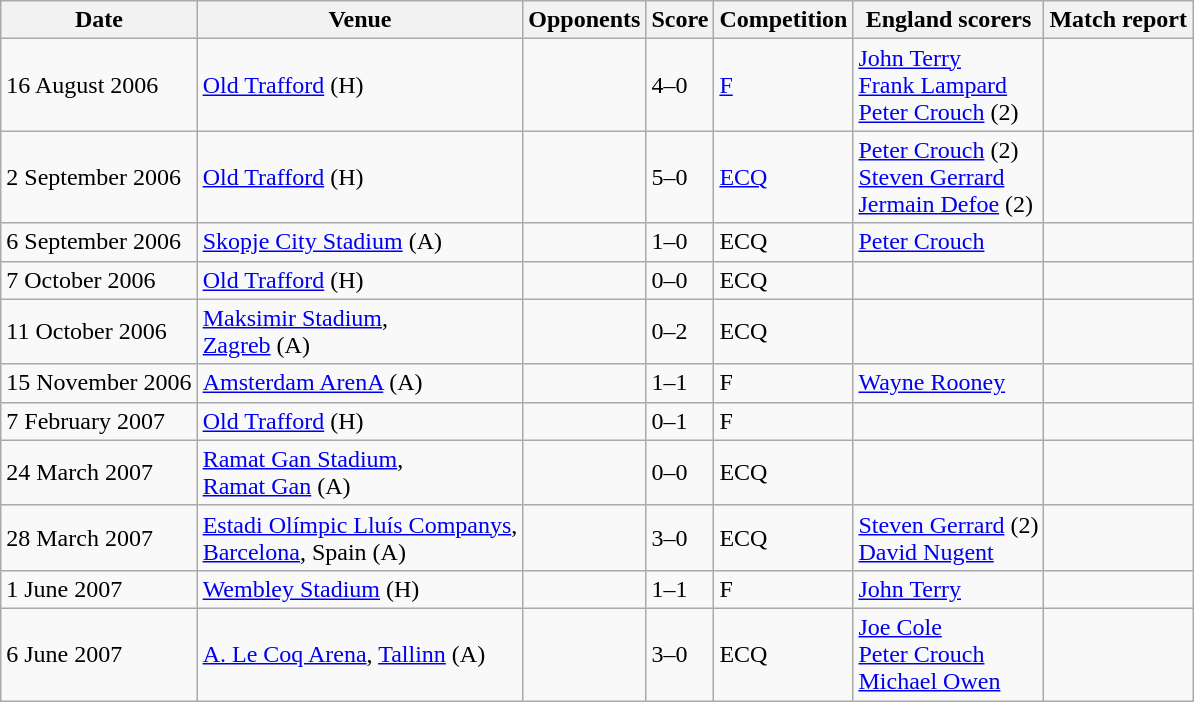<table class="wikitable">
<tr>
<th>Date</th>
<th>Venue</th>
<th>Opponents</th>
<th>Score</th>
<th>Competition</th>
<th>England scorers</th>
<th>Match report</th>
</tr>
<tr>
<td>16 August 2006</td>
<td><a href='#'>Old Trafford</a> (H)</td>
<td></td>
<td>4–0</td>
<td><a href='#'>F</a></td>
<td><a href='#'>John Terry</a> <br> <a href='#'>Frank Lampard</a> <br> <a href='#'>Peter Crouch</a> (2)</td>
<td></td>
</tr>
<tr>
<td>2 September 2006</td>
<td><a href='#'>Old Trafford</a> (H)</td>
<td></td>
<td>5–0</td>
<td><a href='#'>ECQ</a></td>
<td><a href='#'>Peter Crouch</a> (2) <br> <a href='#'>Steven Gerrard</a> <br> <a href='#'>Jermain Defoe</a> (2)</td>
<td></td>
</tr>
<tr>
<td>6 September 2006</td>
<td><a href='#'>Skopje City Stadium</a> (A)</td>
<td></td>
<td>1–0</td>
<td>ECQ</td>
<td><a href='#'>Peter Crouch</a></td>
<td></td>
</tr>
<tr>
<td>7 October 2006</td>
<td><a href='#'>Old Trafford</a> (H)</td>
<td></td>
<td>0–0</td>
<td>ECQ</td>
<td></td>
<td></td>
</tr>
<tr>
<td>11 October 2006</td>
<td><a href='#'>Maksimir Stadium</a>,<br><a href='#'>Zagreb</a> (A)</td>
<td></td>
<td>0–2</td>
<td>ECQ</td>
<td></td>
<td></td>
</tr>
<tr>
<td>15 November 2006</td>
<td><a href='#'>Amsterdam ArenA</a> (A)</td>
<td></td>
<td>1–1</td>
<td>F</td>
<td><a href='#'>Wayne Rooney</a></td>
<td></td>
</tr>
<tr>
<td>7 February 2007</td>
<td><a href='#'>Old Trafford</a> (H)</td>
<td></td>
<td>0–1</td>
<td>F</td>
<td> </td>
<td></td>
</tr>
<tr>
<td>24 March 2007</td>
<td><a href='#'>Ramat Gan Stadium</a>,<br><a href='#'>Ramat Gan</a> (A)</td>
<td></td>
<td>0–0</td>
<td>ECQ</td>
<td></td>
<td></td>
</tr>
<tr>
<td>28 March 2007</td>
<td><a href='#'>Estadi Olímpic Lluís Companys</a>,<br><a href='#'>Barcelona</a>, Spain (A)</td>
<td></td>
<td>3–0</td>
<td>ECQ</td>
<td><a href='#'>Steven Gerrard</a> (2) <br> <a href='#'>David Nugent</a></td>
<td></td>
</tr>
<tr>
<td>1 June 2007</td>
<td><a href='#'>Wembley Stadium</a> (H)</td>
<td></td>
<td>1–1</td>
<td>F</td>
<td><a href='#'>John Terry</a></td>
<td></td>
</tr>
<tr>
<td>6 June 2007</td>
<td><a href='#'>A. Le Coq Arena</a>, <a href='#'>Tallinn</a> (A)</td>
<td></td>
<td>3–0</td>
<td>ECQ</td>
<td><a href='#'>Joe Cole</a> <br> <a href='#'>Peter Crouch</a> <br> <a href='#'>Michael Owen</a></td>
<td></td>
</tr>
</table>
